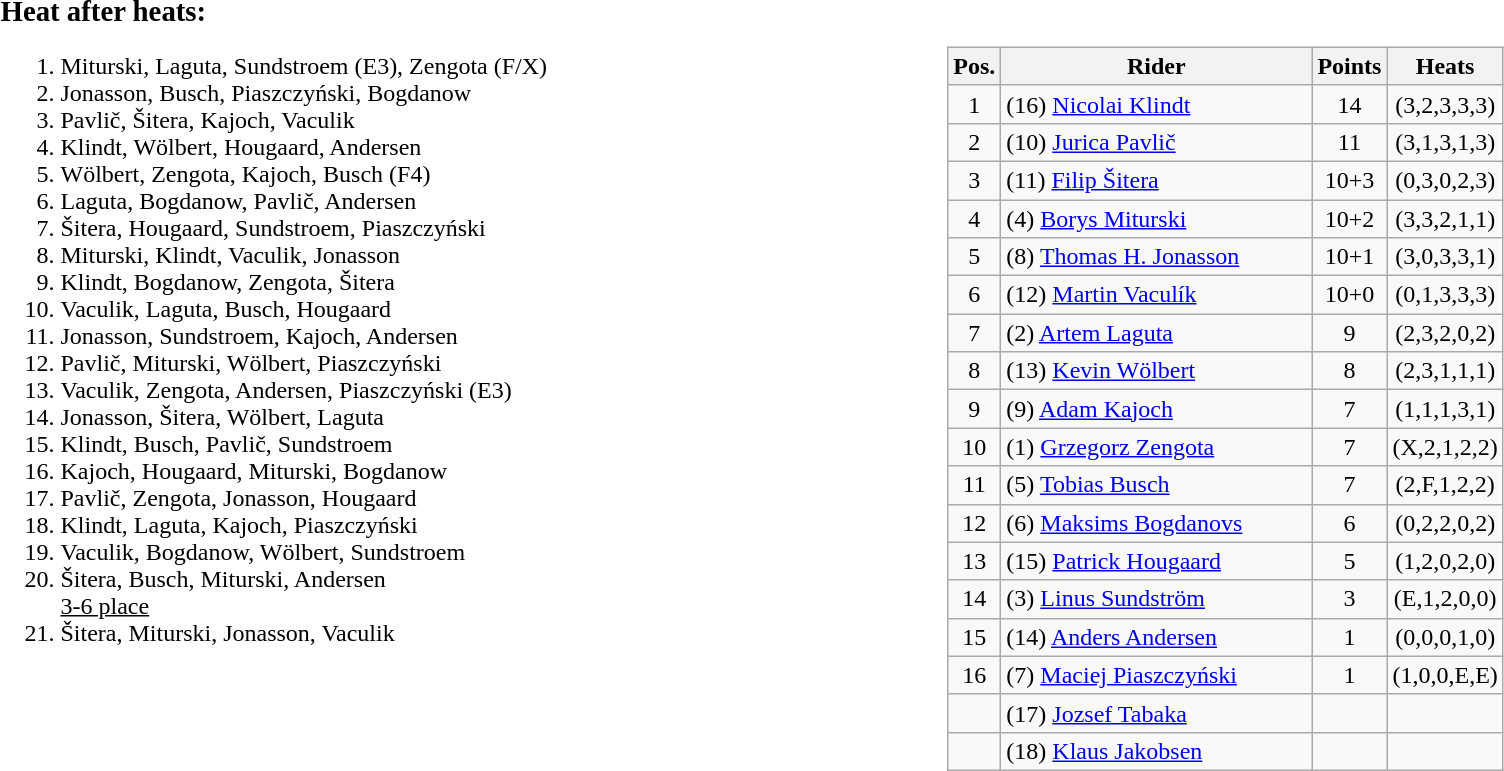<table width=100%>
<tr>
<td width=50% valign=top><big><strong>Heat after heats:</strong></big><br><ol><li>Miturski, Laguta, Sundstroem (E3), Zengota (F/X)</li><li>Jonasson, Busch, Piaszczyński, Bogdanow</li><li>Pavlič, Šitera, Kajoch, Vaculik</li><li>Klindt, Wölbert, Hougaard, Andersen</li><li>Wölbert, Zengota, Kajoch, Busch (F4)</li><li>Laguta, Bogdanow, Pavlič, Andersen</li><li>Šitera, Hougaard, Sundstroem, Piaszczyński</li><li>Miturski, Klindt, Vaculik, Jonasson</li><li>Klindt, Bogdanow, Zengota, Šitera</li><li>Vaculik, Laguta, Busch, Hougaard</li><li>Jonasson, Sundstroem, Kajoch, Andersen</li><li>Pavlič, Miturski, Wölbert, Piaszczyński</li><li>Vaculik, Zengota, Andersen, Piaszczyński (E3)</li><li>Jonasson, Šitera, Wölbert, Laguta</li><li>Klindt, Busch, Pavlič, Sundstroem</li><li>Kajoch, Hougaard, Miturski, Bogdanow</li><li>Pavlič, Zengota, Jonasson, Hougaard</li><li>Klindt, Laguta, Kajoch, Piaszczyński</li><li>Vaculik, Bogdanow, Wölbert, Sundstroem</li><li>Šitera, Busch, Miturski, Andersen <br><u>3-6 place</u></li><li>Šitera, Miturski, Jonasson, Vaculik</li></ol></td>
<td width=50% valign=top><br><table class=wikitable>
<tr>
<th width=25px>Pos.</th>
<th width=200px>Rider</th>
<th width=40px>Points</th>
<th width=70px>Heats</th>
</tr>
<tr align=center >
<td>1</td>
<td align=left> (16) <a href='#'>Nicolai Klindt</a></td>
<td>14</td>
<td>(3,2,3,3,3)</td>
</tr>
<tr align=center >
<td>2</td>
<td align=left> (10) <a href='#'>Jurica Pavlič</a></td>
<td>11</td>
<td>(3,1,3,1,3)</td>
</tr>
<tr align=center >
<td>3</td>
<td align=left> (11) <a href='#'>Filip Šitera</a></td>
<td>10+3</td>
<td>(0,3,0,2,3)</td>
</tr>
<tr align=center>
<td>4</td>
<td align=left> (4) <a href='#'>Borys Miturski</a></td>
<td>10+2</td>
<td>(3,3,2,1,1)</td>
</tr>
<tr align=center>
<td>5</td>
<td align=left> (8) <a href='#'>Thomas H. Jonasson</a></td>
<td>10+1</td>
<td>(3,0,3,3,1)</td>
</tr>
<tr align=center>
<td>6</td>
<td align=left> (12) <a href='#'>Martin Vaculík</a></td>
<td>10+0</td>
<td>(0,1,3,3,3)</td>
</tr>
<tr align=center>
<td>7</td>
<td align=left> (2) <a href='#'>Artem Laguta</a></td>
<td>9</td>
<td>(2,3,2,0,2)</td>
</tr>
<tr align=center>
<td>8</td>
<td align=left> (13) <a href='#'>Kevin Wölbert</a></td>
<td>8</td>
<td>(2,3,1,1,1)</td>
</tr>
<tr align=center>
<td>9</td>
<td align=left> (9) <a href='#'>Adam Kajoch</a></td>
<td>7</td>
<td>(1,1,1,3,1)</td>
</tr>
<tr align=center>
<td>10</td>
<td align=left> (1) <a href='#'>Grzegorz Zengota</a></td>
<td>7</td>
<td>(X,2,1,2,2)</td>
</tr>
<tr align=center>
<td>11</td>
<td align=left> (5) <a href='#'>Tobias Busch</a></td>
<td>7</td>
<td>(2,F,1,2,2)</td>
</tr>
<tr align=center>
<td>12</td>
<td align=left> (6) <a href='#'>Maksims Bogdanovs</a></td>
<td>6</td>
<td>(0,2,2,0,2)</td>
</tr>
<tr align=center>
<td>13</td>
<td align=left> (15) <a href='#'>Patrick Hougaard</a></td>
<td>5</td>
<td>(1,2,0,2,0)</td>
</tr>
<tr align=center>
<td>14</td>
<td align=left> (3) <a href='#'>Linus Sundström</a></td>
<td>3</td>
<td>(E,1,2,0,0)</td>
</tr>
<tr align=center>
<td>15</td>
<td align=left> (14) <a href='#'>Anders Andersen</a></td>
<td>1</td>
<td>(0,0,0,1,0)</td>
</tr>
<tr align=center>
<td>16</td>
<td align=left> (7) <a href='#'>Maciej Piaszczyński</a></td>
<td>1</td>
<td>(1,0,0,E,E)</td>
</tr>
<tr align=center>
<td></td>
<td align=left> (17) <a href='#'>Jozsef Tabaka</a></td>
<td></td>
<td></td>
</tr>
<tr align=center>
<td></td>
<td align=left> (18) <a href='#'>Klaus Jakobsen</a></td>
<td></td>
<td></td>
</tr>
</table>
</td>
</tr>
</table>
